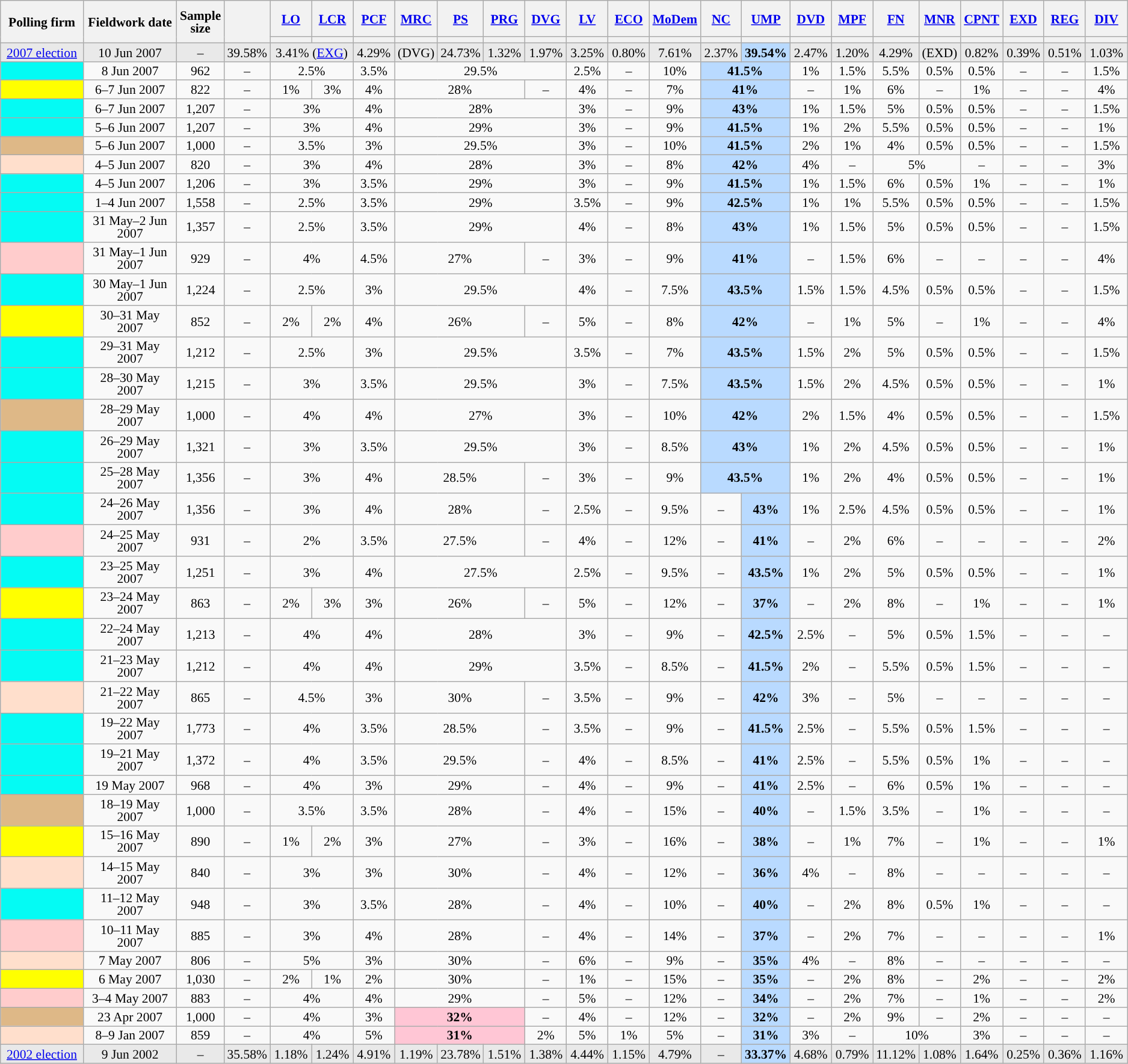<table class="wikitable sortable" style="text-align:center;font-size:90%;line-height:14px;">
<tr style="height:40px;">
<th style="width:100px;" rowspan="2">Polling firm</th>
<th style="width:110px;" rowspan="2">Fieldwork date</th>
<th style="width:35px;" rowspan="2">Sample<br>size</th>
<th style="width:30px;" rowspan="2"></th>
<th class="unsortable" style="width:40px;"><a href='#'>LO</a></th>
<th class="unsortable" style="width:40px;"><a href='#'>LCR</a></th>
<th class="unsortable" style="width:40px;"><a href='#'>PCF</a></th>
<th class="unsortable" style="width:40px;"><a href='#'>MRC</a></th>
<th class="unsortable" style="width:40px;"><a href='#'>PS</a></th>
<th class="unsortable" style="width:40px;"><a href='#'>PRG</a></th>
<th class="unsortable" style="width:40px;"><a href='#'>DVG</a></th>
<th class="unsortable" style="width:40px;"><a href='#'>LV</a></th>
<th class="unsortable" style="width:40px;"><a href='#'>ECO</a></th>
<th class="unsortable" style="width:40px;"><a href='#'>MoDem</a></th>
<th class="unsortable" style="width:40px;"><a href='#'>NC</a></th>
<th class="unsortable" style="width:40px;"><a href='#'>UMP</a></th>
<th class="unsortable" style="width:40px;"><a href='#'>DVD</a></th>
<th class="unsortable" style="width:40px;"><a href='#'>MPF</a></th>
<th class="unsortable" style="width:40px;"><a href='#'>FN</a></th>
<th class="unsortable" style="width:40px;"><a href='#'>MNR</a></th>
<th class="unsortable" style="width:40px;"><a href='#'>CPNT</a></th>
<th class="unsortable" style="width:40px;"><a href='#'>EXD</a></th>
<th class="unsortable" style="width:40px;"><a href='#'>REG</a></th>
<th class="unsortable" style="width:40px;"><a href='#'>DIV</a></th>
</tr>
<tr>
<th style="background:"></th>
<th style="background:"></th>
<th style="background:"></th>
<th style="background:"></th>
<th style="background:"></th>
<th style="background:"></th>
<th style="background:"></th>
<th style="background:"></th>
<th style="background:"></th>
<th style="background:"></th>
<th style="background:"></th>
<th style="background:"></th>
<th style="background:"></th>
<th style="background:"></th>
<th style="background:"></th>
<th style="background:"></th>
<th style="background:"></th>
<th style="background:"></th>
<th style="background:"></th>
<th style="background:"></th>
</tr>
<tr style="background:#E9E9E9;">
<td><a href='#'>2007 election</a></td>
<td data-sort-value="2007-06-10">10 Jun 2007</td>
<td>–</td>
<td>39.58%</td>
<td colspan="2">3.41% (<a href='#'>EXG</a>)</td>
<td>4.29%</td>
<td>(DVG)</td>
<td>24.73%</td>
<td>1.32%</td>
<td>1.97%</td>
<td>3.25%</td>
<td>0.80%</td>
<td>7.61%</td>
<td>2.37%</td>
<td style="background:#B9DAFF;"><strong>39.54%</strong></td>
<td>2.47%</td>
<td>1.20%</td>
<td>4.29%</td>
<td>(EXD)</td>
<td>0.82%</td>
<td>0.39%</td>
<td>0.51%</td>
<td>1.03%</td>
</tr>
<tr>
<td style="background:#04FBF4;"></td>
<td data-sort-value="2007-06-08">8 Jun 2007</td>
<td>962</td>
<td>–</td>
<td colspan="2">2.5%</td>
<td>3.5%</td>
<td colspan="4">29.5%</td>
<td>2.5%</td>
<td>–</td>
<td>10%</td>
<td style="background:#B9DAFF;" colspan="2"><strong>41.5%</strong></td>
<td>1%</td>
<td>1.5%</td>
<td>5.5%</td>
<td>0.5%</td>
<td>0.5%</td>
<td>–</td>
<td>–</td>
<td>1.5%</td>
</tr>
<tr>
<td style="background:yellow;"></td>
<td data-sort-value="2007-06-07">6–7 Jun 2007</td>
<td>822</td>
<td>–</td>
<td>1%</td>
<td>3%</td>
<td>4%</td>
<td colspan="3">28%</td>
<td>–</td>
<td>4%</td>
<td>–</td>
<td>7%</td>
<td style="background:#B9DAFF;" colspan="2"><strong>41%</strong></td>
<td>–</td>
<td>1%</td>
<td>6%</td>
<td>–</td>
<td>1%</td>
<td>–</td>
<td>–</td>
<td>4%</td>
</tr>
<tr>
<td style="background:#04FBF4;"></td>
<td data-sort-value="2007-06-07">6–7 Jun 2007</td>
<td>1,207</td>
<td>–</td>
<td colspan="2">3%</td>
<td>4%</td>
<td colspan="4">28%</td>
<td>3%</td>
<td>–</td>
<td>9%</td>
<td style="background:#B9DAFF;" colspan="2"><strong>43%</strong></td>
<td>1%</td>
<td>1.5%</td>
<td>5%</td>
<td>0.5%</td>
<td>0.5%</td>
<td>–</td>
<td>–</td>
<td>1.5%</td>
</tr>
<tr>
<td style="background:#04FBF4;"></td>
<td data-sort-value="2007-06-06">5–6 Jun 2007</td>
<td>1,207</td>
<td>–</td>
<td colspan="2">3%</td>
<td>4%</td>
<td colspan="4">29%</td>
<td>3%</td>
<td>–</td>
<td>9%</td>
<td style="background:#B9DAFF;" colspan="2"><strong>41.5%</strong></td>
<td>1%</td>
<td>2%</td>
<td>5.5%</td>
<td>0.5%</td>
<td>0.5%</td>
<td>–</td>
<td>–</td>
<td>1%</td>
</tr>
<tr>
<td style="background:burlywood;"></td>
<td data-sort-value="2007-06-06">5–6 Jun 2007</td>
<td>1,000</td>
<td>–</td>
<td colspan="2">3.5%</td>
<td>3%</td>
<td colspan="4">29.5%</td>
<td>3%</td>
<td>–</td>
<td>10%</td>
<td style="background:#B9DAFF;" colspan="2"><strong>41.5%</strong></td>
<td>2%</td>
<td>1%</td>
<td>4%</td>
<td>0.5%</td>
<td>0.5%</td>
<td>–</td>
<td>–</td>
<td>1.5%</td>
</tr>
<tr>
<td style="background:#FFDFCC;"></td>
<td data-sort-value="2007-06-05">4–5 Jun 2007</td>
<td>820</td>
<td>–</td>
<td colspan="2">3%</td>
<td>4%</td>
<td colspan="4">28%</td>
<td>3%</td>
<td>–</td>
<td>8%</td>
<td style="background:#B9DAFF;" colspan="2"><strong>42%</strong></td>
<td>4%</td>
<td>–</td>
<td colspan="2">5%</td>
<td>–</td>
<td>–</td>
<td>–</td>
<td>3%</td>
</tr>
<tr>
<td style="background:#04FBF4;"></td>
<td data-sort-value="2007-06-05">4–5 Jun 2007</td>
<td>1,206</td>
<td>–</td>
<td colspan="2">3%</td>
<td>3.5%</td>
<td colspan="4">29%</td>
<td>3%</td>
<td>–</td>
<td>9%</td>
<td style="background:#B9DAFF;" colspan="2"><strong>41.5%</strong></td>
<td>1%</td>
<td>1.5%</td>
<td>6%</td>
<td>0.5%</td>
<td>1%</td>
<td>–</td>
<td>–</td>
<td>1%</td>
</tr>
<tr>
<td style="background:#04FBF4;"></td>
<td data-sort-value="2007-06-04">1–4 Jun 2007</td>
<td>1,558</td>
<td>–</td>
<td colspan="2">2.5%</td>
<td>3.5%</td>
<td colspan="4">29%</td>
<td>3.5%</td>
<td>–</td>
<td>9%</td>
<td style="background:#B9DAFF;" colspan="2"><strong>42.5%</strong></td>
<td>1%</td>
<td>1%</td>
<td>5.5%</td>
<td>0.5%</td>
<td>0.5%</td>
<td>–</td>
<td>–</td>
<td>1.5%</td>
</tr>
<tr>
<td style="background:#04FBF4;"></td>
<td data-sort-value="2007-06-02">31 May–2 Jun 2007</td>
<td>1,357</td>
<td>–</td>
<td colspan="2">2.5%</td>
<td>3.5%</td>
<td colspan="4">29%</td>
<td>4%</td>
<td>–</td>
<td>8%</td>
<td style="background:#B9DAFF;" colspan="2"><strong>43%</strong></td>
<td>1%</td>
<td>1.5%</td>
<td>5%</td>
<td>0.5%</td>
<td>0.5%</td>
<td>–</td>
<td>–</td>
<td>1.5%</td>
</tr>
<tr>
<td style="background:#FFCCCC;"></td>
<td data-sort-value="2007-06-01">31 May–1 Jun 2007</td>
<td>929</td>
<td>–</td>
<td colspan="2">4%</td>
<td>4.5%</td>
<td colspan="3">27%</td>
<td>–</td>
<td>3%</td>
<td>–</td>
<td>9%</td>
<td style="background:#B9DAFF;" colspan="2"><strong>41%</strong></td>
<td>–</td>
<td>1.5%</td>
<td>6%</td>
<td>–</td>
<td>–</td>
<td>–</td>
<td>–</td>
<td>4%</td>
</tr>
<tr>
<td style="background:#04FBF4;"></td>
<td data-sort-value="2007-06-01">30 May–1 Jun 2007</td>
<td>1,224</td>
<td>–</td>
<td colspan="2">2.5%</td>
<td>3%</td>
<td colspan="4">29.5%</td>
<td>4%</td>
<td>–</td>
<td>7.5%</td>
<td style="background:#B9DAFF;" colspan="2"><strong>43.5%</strong></td>
<td>1.5%</td>
<td>1.5%</td>
<td>4.5%</td>
<td>0.5%</td>
<td>0.5%</td>
<td>–</td>
<td>–</td>
<td>1.5%</td>
</tr>
<tr>
<td style="background:yellow;"></td>
<td data-sort-value="2007-05-31">30–31 May 2007</td>
<td>852</td>
<td>–</td>
<td>2%</td>
<td>2%</td>
<td>4%</td>
<td colspan="3">26%</td>
<td>–</td>
<td>5%</td>
<td>–</td>
<td>8%</td>
<td style="background:#B9DAFF;" colspan="2"><strong>42%</strong></td>
<td>–</td>
<td>1%</td>
<td>5%</td>
<td>–</td>
<td>1%</td>
<td>–</td>
<td>–</td>
<td>4%</td>
</tr>
<tr>
<td style="background:#04FBF4;"></td>
<td data-sort-value="2007-05-31">29–31 May 2007</td>
<td>1,212</td>
<td>–</td>
<td colspan="2">2.5%</td>
<td>3%</td>
<td colspan="4">29.5%</td>
<td>3.5%</td>
<td>–</td>
<td>7%</td>
<td style="background:#B9DAFF;" colspan="2"><strong>43.5%</strong></td>
<td>1.5%</td>
<td>2%</td>
<td>5%</td>
<td>0.5%</td>
<td>0.5%</td>
<td>–</td>
<td>–</td>
<td>1.5%</td>
</tr>
<tr>
<td style="background:#04FBF4;"></td>
<td data-sort-value="2007-05-30">28–30 May 2007</td>
<td>1,215</td>
<td>–</td>
<td colspan="2">3%</td>
<td>3.5%</td>
<td colspan="4">29.5%</td>
<td>3%</td>
<td>–</td>
<td>7.5%</td>
<td style="background:#B9DAFF;" colspan="2"><strong>43.5%</strong></td>
<td>1.5%</td>
<td>2%</td>
<td>4.5%</td>
<td>0.5%</td>
<td>0.5%</td>
<td>–</td>
<td>–</td>
<td>1%</td>
</tr>
<tr>
<td style="background:burlywood;"></td>
<td data-sort-value="2007-05-29">28–29 May 2007</td>
<td>1,000</td>
<td>–</td>
<td colspan="2">4%</td>
<td>4%</td>
<td colspan="4">27%</td>
<td>3%</td>
<td>–</td>
<td>10%</td>
<td style="background:#B9DAFF;" colspan="2"><strong>42%</strong></td>
<td>2%</td>
<td>1.5%</td>
<td>4%</td>
<td>0.5%</td>
<td>0.5%</td>
<td>–</td>
<td>–</td>
<td>1.5%</td>
</tr>
<tr>
<td style="background:#04FBF4;"></td>
<td data-sort-value="2007-05-29">26–29 May 2007</td>
<td>1,321</td>
<td>–</td>
<td colspan="2">3%</td>
<td>3.5%</td>
<td colspan="4">29.5%</td>
<td>3%</td>
<td>–</td>
<td>8.5%</td>
<td style="background:#B9DAFF;" colspan="2"><strong>43%</strong></td>
<td>1%</td>
<td>2%</td>
<td>4.5%</td>
<td>0.5%</td>
<td>0.5%</td>
<td>–</td>
<td>–</td>
<td>1%</td>
</tr>
<tr>
<td style="background:#04FBF4;"></td>
<td data-sort-value="2007-05-28">25–28 May 2007</td>
<td>1,356</td>
<td>–</td>
<td colspan="2">3%</td>
<td>4%</td>
<td colspan="3">28.5%</td>
<td>–</td>
<td>3%</td>
<td>–</td>
<td>9%</td>
<td style="background:#B9DAFF;" colspan="2"><strong>43.5%</strong></td>
<td>1%</td>
<td>2%</td>
<td>4%</td>
<td>0.5%</td>
<td>0.5%</td>
<td>–</td>
<td>–</td>
<td>1%</td>
</tr>
<tr>
<td style="background:#04FBF4;"></td>
<td data-sort-value="2007-05-26">24–26 May 2007</td>
<td>1,356</td>
<td>–</td>
<td colspan="2">3%</td>
<td>4%</td>
<td colspan="3">28%</td>
<td>–</td>
<td>2.5%</td>
<td>–</td>
<td>9.5%</td>
<td>–</td>
<td style="background:#B9DAFF;"><strong>43%</strong></td>
<td>1%</td>
<td>2.5%</td>
<td>4.5%</td>
<td>0.5%</td>
<td>0.5%</td>
<td>–</td>
<td>–</td>
<td>1%</td>
</tr>
<tr>
<td style="background:#FFCCCC;"></td>
<td data-sort-value="2007-05-25">24–25 May 2007</td>
<td>931</td>
<td>–</td>
<td colspan="2">2%</td>
<td>3.5%</td>
<td colspan="3">27.5%</td>
<td>–</td>
<td>4%</td>
<td>–</td>
<td>12%</td>
<td>–</td>
<td style="background:#B9DAFF;"><strong>41%</strong></td>
<td>–</td>
<td>2%</td>
<td>6%</td>
<td>–</td>
<td>–</td>
<td>–</td>
<td>–</td>
<td>2%</td>
</tr>
<tr>
<td style="background:#04FBF4;"></td>
<td data-sort-value="2007-05-25">23–25 May 2007</td>
<td>1,251</td>
<td>–</td>
<td colspan="2">3%</td>
<td>4%</td>
<td colspan="4">27.5%</td>
<td>2.5%</td>
<td>–</td>
<td>9.5%</td>
<td>–</td>
<td style="background:#B9DAFF;"><strong>43.5%</strong></td>
<td>1%</td>
<td>2%</td>
<td>5%</td>
<td>0.5%</td>
<td>0.5%</td>
<td>–</td>
<td>–</td>
<td>1%</td>
</tr>
<tr>
<td style="background:yellow;"></td>
<td data-sort-value="2007-05-24">23–24 May 2007</td>
<td>863</td>
<td>–</td>
<td>2%</td>
<td>3%</td>
<td>3%</td>
<td colspan="3">26%</td>
<td>–</td>
<td>5%</td>
<td>–</td>
<td>12%</td>
<td>–</td>
<td style="background:#B9DAFF;"><strong>37%</strong></td>
<td>–</td>
<td>2%</td>
<td>8%</td>
<td>–</td>
<td>1%</td>
<td>–</td>
<td>–</td>
<td>1%</td>
</tr>
<tr>
<td style="background:#04FBF4;"></td>
<td data-sort-value="2007-05-24">22–24 May 2007</td>
<td>1,213</td>
<td>–</td>
<td colspan="2">4%</td>
<td>4%</td>
<td colspan="4">28%</td>
<td>3%</td>
<td>–</td>
<td>9%</td>
<td>–</td>
<td style="background:#B9DAFF;"><strong>42.5%</strong></td>
<td>2.5%</td>
<td>–</td>
<td>5%</td>
<td>0.5%</td>
<td>1.5%</td>
<td>–</td>
<td>–</td>
<td>–</td>
</tr>
<tr>
<td style="background:#04FBF4;"></td>
<td data-sort-value="2007-05-23">21–23 May 2007</td>
<td>1,212</td>
<td>–</td>
<td colspan="2">4%</td>
<td>4%</td>
<td colspan="4">29%</td>
<td>3.5%</td>
<td>–</td>
<td>8.5%</td>
<td>–</td>
<td style="background:#B9DAFF;"><strong>41.5%</strong></td>
<td>2%</td>
<td>–</td>
<td>5.5%</td>
<td>0.5%</td>
<td>1.5%</td>
<td>–</td>
<td>–</td>
<td>–</td>
</tr>
<tr>
<td style="background:#FFDFCC;"></td>
<td data-sort-value="2007-05-22">21–22 May 2007</td>
<td>865</td>
<td>–</td>
<td colspan="2">4.5%</td>
<td>3%</td>
<td colspan="3">30%</td>
<td>–</td>
<td>3.5%</td>
<td>–</td>
<td>9%</td>
<td>–</td>
<td style="background:#B9DAFF;"><strong>42%</strong></td>
<td>3%</td>
<td>–</td>
<td>5%</td>
<td>–</td>
<td>–</td>
<td>–</td>
<td>–</td>
<td>–</td>
</tr>
<tr>
<td style="background:#04FBF4;"></td>
<td data-sort-value="2007-05-22">19–22 May 2007</td>
<td>1,773</td>
<td>–</td>
<td colspan="2">4%</td>
<td>3.5%</td>
<td colspan="3">28.5%</td>
<td>–</td>
<td>3.5%</td>
<td>–</td>
<td>9%</td>
<td>–</td>
<td style="background:#B9DAFF;"><strong>41.5%</strong></td>
<td>2.5%</td>
<td>–</td>
<td>5.5%</td>
<td>0.5%</td>
<td>1.5%</td>
<td>–</td>
<td>–</td>
<td>–</td>
</tr>
<tr>
<td style="background:#04FBF4;"></td>
<td data-sort-value="2007-05-21">19–21 May 2007</td>
<td>1,372</td>
<td>–</td>
<td colspan="2">4%</td>
<td>3.5%</td>
<td colspan="3">29.5%</td>
<td>–</td>
<td>4%</td>
<td>–</td>
<td>8.5%</td>
<td>–</td>
<td style="background:#B9DAFF;"><strong>41%</strong></td>
<td>2.5%</td>
<td>–</td>
<td>5.5%</td>
<td>0.5%</td>
<td>1%</td>
<td>–</td>
<td>–</td>
<td>–</td>
</tr>
<tr>
<td style="background:#04FBF4;"></td>
<td data-sort-value="2007-05-19">19 May 2007</td>
<td>968</td>
<td>–</td>
<td colspan="2">4%</td>
<td>3%</td>
<td colspan="3">29%</td>
<td>–</td>
<td>4%</td>
<td>–</td>
<td>9%</td>
<td>–</td>
<td style="background:#B9DAFF;"><strong>41%</strong></td>
<td>2.5%</td>
<td>–</td>
<td>6%</td>
<td>0.5%</td>
<td>1%</td>
<td>–</td>
<td>–</td>
<td>–</td>
</tr>
<tr>
<td style="background:burlywood;"></td>
<td data-sort-value="2007-05-19">18–19 May 2007</td>
<td>1,000</td>
<td>–</td>
<td colspan="2">3.5%</td>
<td>3.5%</td>
<td colspan="3">28%</td>
<td>–</td>
<td>4%</td>
<td>–</td>
<td>15%</td>
<td>–</td>
<td style="background:#B9DAFF;"><strong>40%</strong></td>
<td>–</td>
<td>1.5%</td>
<td>3.5%</td>
<td>–</td>
<td>1%</td>
<td>–</td>
<td>–</td>
<td>–</td>
</tr>
<tr>
<td style="background:yellow;"></td>
<td data-sort-value="2007-05-16">15–16 May 2007</td>
<td>890</td>
<td>–</td>
<td>1%</td>
<td>2%</td>
<td>3%</td>
<td colspan="3">27%</td>
<td>–</td>
<td>3%</td>
<td>–</td>
<td>16%</td>
<td>–</td>
<td style="background:#B9DAFF;"><strong>38%</strong></td>
<td>–</td>
<td>1%</td>
<td>7%</td>
<td>–</td>
<td>1%</td>
<td>–</td>
<td>–</td>
<td>1%</td>
</tr>
<tr>
<td style="background:#FFDFCC;"></td>
<td data-sort-value="2007-05-15">14–15 May 2007</td>
<td>840</td>
<td>–</td>
<td colspan="2">3%</td>
<td>3%</td>
<td colspan="3">30%</td>
<td>–</td>
<td>4%</td>
<td>–</td>
<td>12%</td>
<td>–</td>
<td style="background:#B9DAFF;"><strong>36%</strong></td>
<td>4%</td>
<td>–</td>
<td>8%</td>
<td>–</td>
<td>–</td>
<td>–</td>
<td>–</td>
<td>–</td>
</tr>
<tr>
<td style="background:#04FBF4;"></td>
<td data-sort-value="2007-05-12">11–12 May 2007</td>
<td>948</td>
<td>–</td>
<td colspan="2">3%</td>
<td>3.5%</td>
<td colspan="3">28%</td>
<td>–</td>
<td>4%</td>
<td>–</td>
<td>10%</td>
<td>–</td>
<td style="background:#B9DAFF;"><strong>40%</strong></td>
<td>–</td>
<td>2%</td>
<td>8%</td>
<td>0.5%</td>
<td>1%</td>
<td>–</td>
<td>–</td>
<td>–</td>
</tr>
<tr>
<td style="background:#FFCCCC;"></td>
<td data-sort-value="2007-05-11">10–11 May 2007</td>
<td>885</td>
<td>–</td>
<td colspan="2">3%</td>
<td>4%</td>
<td colspan="3">28%</td>
<td>–</td>
<td>4%</td>
<td>–</td>
<td>14%</td>
<td>–</td>
<td style="background:#B9DAFF;"><strong>37%</strong></td>
<td>–</td>
<td>2%</td>
<td>7%</td>
<td>–</td>
<td>–</td>
<td>–</td>
<td>–</td>
<td>1%</td>
</tr>
<tr>
<td style="background:#FFDFCC;"></td>
<td data-sort-value="2007-05-07">7 May 2007</td>
<td>806</td>
<td>–</td>
<td colspan="2">5%</td>
<td>3%</td>
<td colspan="3">30%</td>
<td>–</td>
<td>6%</td>
<td>–</td>
<td>9%</td>
<td>–</td>
<td style="background:#B9DAFF;"><strong>35%</strong></td>
<td>4%</td>
<td>–</td>
<td>8%</td>
<td>–</td>
<td>–</td>
<td>–</td>
<td>–</td>
<td>–</td>
</tr>
<tr>
<td style="background:yellow;"></td>
<td data-sort-value="2007-05-06">6 May 2007</td>
<td>1,030</td>
<td>–</td>
<td>2%</td>
<td>1%</td>
<td>2%</td>
<td colspan="3">30%</td>
<td>–</td>
<td>1%</td>
<td>–</td>
<td>15%</td>
<td>–</td>
<td style="background:#B9DAFF;"><strong>35%</strong></td>
<td>–</td>
<td>2%</td>
<td>8%</td>
<td>–</td>
<td>2%</td>
<td>–</td>
<td>–</td>
<td>2%</td>
</tr>
<tr>
<td style="background:#FFCCCC;"></td>
<td data-sort-value="2007-05-04">3–4 May 2007</td>
<td>883</td>
<td>–</td>
<td colspan="2">4%</td>
<td>4%</td>
<td colspan="3">29%</td>
<td>–</td>
<td>5%</td>
<td>–</td>
<td>12%</td>
<td>–</td>
<td style="background:#B9DAFF;"><strong>34%</strong></td>
<td>–</td>
<td>2%</td>
<td>7%</td>
<td>–</td>
<td>1%</td>
<td>–</td>
<td>–</td>
<td>2%</td>
</tr>
<tr>
<td style="background:burlywood;"></td>
<td data-sort-value="2007-04-23">23 Apr 2007</td>
<td>1,000</td>
<td>–</td>
<td colspan="2">4%</td>
<td>3%</td>
<td style="background:#FFC6D5;" colspan="3"><strong>32%</strong></td>
<td>–</td>
<td>4%</td>
<td>–</td>
<td>12%</td>
<td>–</td>
<td style="background:#B9DAFF;"><strong>32%</strong></td>
<td>–</td>
<td>2%</td>
<td>9%</td>
<td>–</td>
<td>2%</td>
<td>–</td>
<td>–</td>
<td>–</td>
</tr>
<tr>
<td style="background:#FFDFCC;"></td>
<td data-sort-value="2007-01-09">8–9 Jan 2007</td>
<td>859</td>
<td>–</td>
<td colspan="2">4%</td>
<td>5%</td>
<td style="background:#FFC6D5;" colspan="3"><strong>31%</strong></td>
<td>2%</td>
<td>5%</td>
<td>1%</td>
<td>5%</td>
<td>–</td>
<td style="background:#B9DAFF;"><strong>31%</strong></td>
<td>3%</td>
<td>–</td>
<td colspan="2">10%</td>
<td>3%</td>
<td>–</td>
<td>–</td>
<td>–</td>
</tr>
<tr style="background:#E9E9E9;">
<td><a href='#'>2002 election</a></td>
<td data-sort-value="2002-06-09">9 Jun 2002</td>
<td>–</td>
<td>35.58%</td>
<td>1.18%</td>
<td>1.24%</td>
<td>4.91%</td>
<td>1.19%</td>
<td>23.78%</td>
<td>1.51%</td>
<td>1.38%</td>
<td>4.44%</td>
<td>1.15%</td>
<td>4.79%</td>
<td>–</td>
<td style="background:#B9DAFF;"><strong>33.37%</strong></td>
<td>4.68%</td>
<td>0.79%</td>
<td>11.12%</td>
<td>1.08%</td>
<td>1.64%</td>
<td>0.25%</td>
<td>0.36%</td>
<td>1.16%</td>
</tr>
</table>
